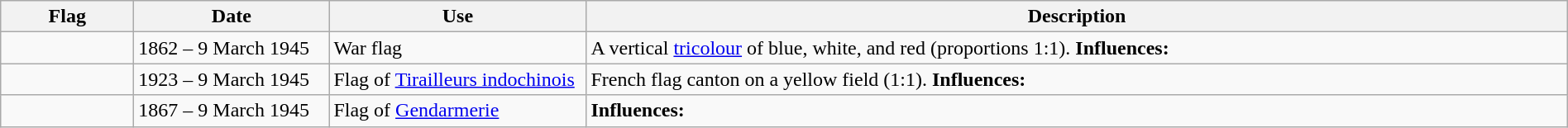<table class="wikitable" style="width:100%">
<tr>
<th width="100px">Flag</th>
<th width="150px">Date</th>
<th width="200px">Use</th>
<th style="min-width:250px">Description</th>
</tr>
<tr>
<td></td>
<td>1862 – 9 March 1945</td>
<td>War flag</td>
<td>A vertical <a href='#'>tricolour</a> of blue, white, and red (proportions 1:1). <strong>Influences:</strong> </td>
</tr>
<tr>
<td></td>
<td>1923 – 9 March 1945</td>
<td>Flag of <a href='#'>Tirailleurs indochinois</a></td>
<td>French flag canton on a yellow field (1:1). <strong>Influences:</strong>   </td>
</tr>
<tr>
<td></td>
<td>1867 – 9 March 1945</td>
<td>Flag of <a href='#'>Gendarmerie</a></td>
<td><strong>Influences:</strong> </td>
</tr>
</table>
